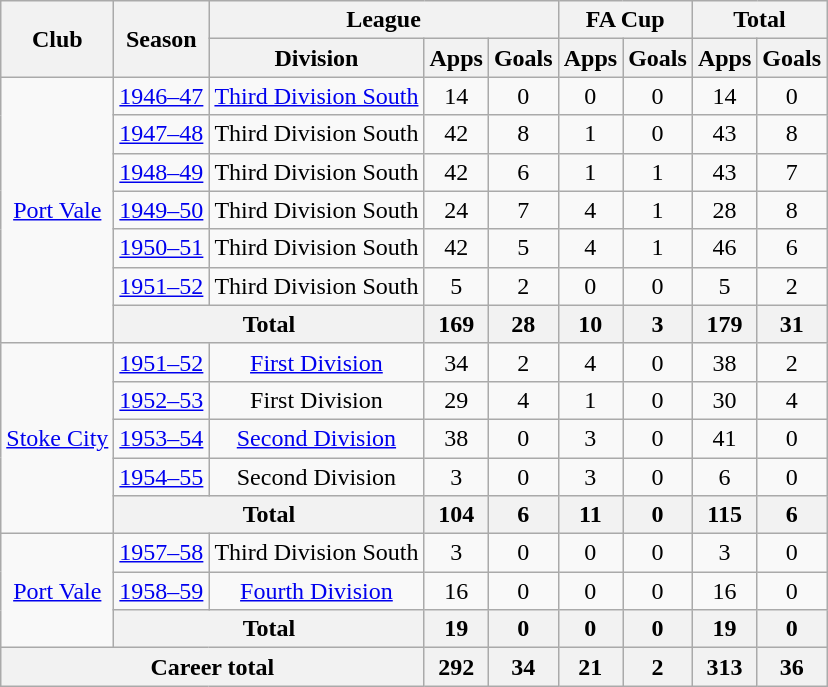<table class="wikitable" style="text-align: center;">
<tr>
<th rowspan="2">Club</th>
<th rowspan="2">Season</th>
<th colspan="3">League</th>
<th colspan="2">FA Cup</th>
<th colspan="2">Total</th>
</tr>
<tr>
<th>Division</th>
<th>Apps</th>
<th>Goals</th>
<th>Apps</th>
<th>Goals</th>
<th>Apps</th>
<th>Goals</th>
</tr>
<tr>
<td rowspan="7"><a href='#'>Port Vale</a></td>
<td><a href='#'>1946–47</a></td>
<td><a href='#'>Third Division South</a></td>
<td>14</td>
<td>0</td>
<td>0</td>
<td>0</td>
<td>14</td>
<td>0</td>
</tr>
<tr>
<td><a href='#'>1947–48</a></td>
<td>Third Division South</td>
<td>42</td>
<td>8</td>
<td>1</td>
<td>0</td>
<td>43</td>
<td>8</td>
</tr>
<tr>
<td><a href='#'>1948–49</a></td>
<td>Third Division South</td>
<td>42</td>
<td>6</td>
<td>1</td>
<td>1</td>
<td>43</td>
<td>7</td>
</tr>
<tr>
<td><a href='#'>1949–50</a></td>
<td>Third Division South</td>
<td>24</td>
<td>7</td>
<td>4</td>
<td>1</td>
<td>28</td>
<td>8</td>
</tr>
<tr>
<td><a href='#'>1950–51</a></td>
<td>Third Division South</td>
<td>42</td>
<td>5</td>
<td>4</td>
<td>1</td>
<td>46</td>
<td>6</td>
</tr>
<tr>
<td><a href='#'>1951–52</a></td>
<td>Third Division South</td>
<td>5</td>
<td>2</td>
<td>0</td>
<td>0</td>
<td>5</td>
<td>2</td>
</tr>
<tr>
<th colspan="2">Total</th>
<th>169</th>
<th>28</th>
<th>10</th>
<th>3</th>
<th>179</th>
<th>31</th>
</tr>
<tr>
<td rowspan="5"><a href='#'>Stoke City</a></td>
<td><a href='#'>1951–52</a></td>
<td><a href='#'>First Division</a></td>
<td>34</td>
<td>2</td>
<td>4</td>
<td>0</td>
<td>38</td>
<td>2</td>
</tr>
<tr>
<td><a href='#'>1952–53</a></td>
<td>First Division</td>
<td>29</td>
<td>4</td>
<td>1</td>
<td>0</td>
<td>30</td>
<td>4</td>
</tr>
<tr>
<td><a href='#'>1953–54</a></td>
<td><a href='#'>Second Division</a></td>
<td>38</td>
<td>0</td>
<td>3</td>
<td>0</td>
<td>41</td>
<td>0</td>
</tr>
<tr>
<td><a href='#'>1954–55</a></td>
<td>Second Division</td>
<td>3</td>
<td>0</td>
<td>3</td>
<td>0</td>
<td>6</td>
<td>0</td>
</tr>
<tr>
<th colspan="2">Total</th>
<th>104</th>
<th>6</th>
<th>11</th>
<th>0</th>
<th>115</th>
<th>6</th>
</tr>
<tr>
<td rowspan="3"><a href='#'>Port Vale</a></td>
<td><a href='#'>1957–58</a></td>
<td>Third Division South</td>
<td>3</td>
<td>0</td>
<td>0</td>
<td>0</td>
<td>3</td>
<td>0</td>
</tr>
<tr>
<td><a href='#'>1958–59</a></td>
<td><a href='#'>Fourth Division</a></td>
<td>16</td>
<td>0</td>
<td>0</td>
<td>0</td>
<td>16</td>
<td>0</td>
</tr>
<tr>
<th colspan="2">Total</th>
<th>19</th>
<th>0</th>
<th>0</th>
<th>0</th>
<th>19</th>
<th>0</th>
</tr>
<tr>
<th colspan="3">Career total</th>
<th>292</th>
<th>34</th>
<th>21</th>
<th>2</th>
<th>313</th>
<th>36</th>
</tr>
</table>
